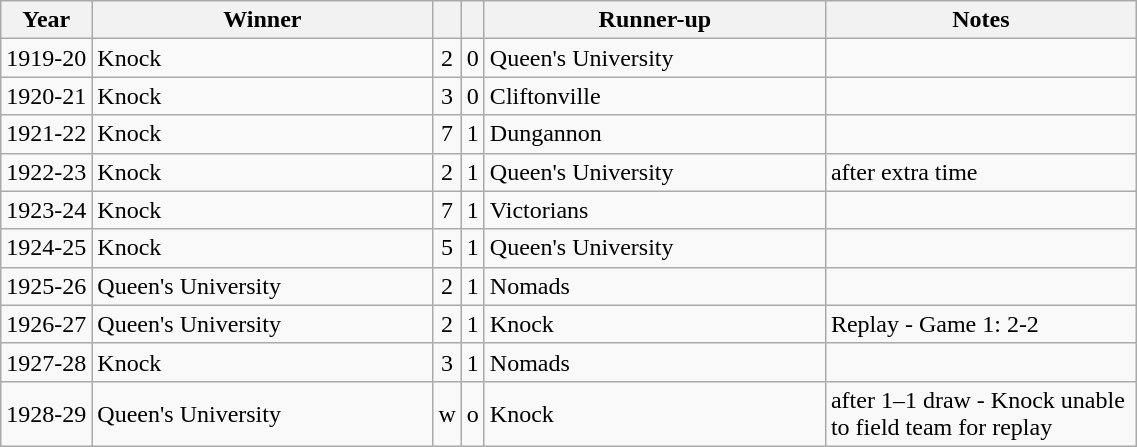<table class="wikitable">
<tr>
<th>Year</th>
<th>Winner</th>
<th></th>
<th></th>
<th>Runner-up</th>
<th>Notes</th>
</tr>
<tr>
<td align="center">1919-20</td>
<td width=220>Knock</td>
<td align="center">2</td>
<td align="center">0</td>
<td width=220>Queen's University</td>
<td width=200></td>
</tr>
<tr>
<td align="center">1920-21</td>
<td>Knock</td>
<td align="center">3</td>
<td align="center">0</td>
<td>Cliftonville</td>
<td></td>
</tr>
<tr>
<td align="center">1921-22</td>
<td>Knock</td>
<td align="center">7</td>
<td align="center">1</td>
<td>Dungannon</td>
<td></td>
</tr>
<tr>
<td align="center">1922-23</td>
<td>Knock</td>
<td align="center">2</td>
<td align="center">1</td>
<td>Queen's University</td>
<td>after extra time</td>
</tr>
<tr>
<td align="center">1923-24</td>
<td>Knock</td>
<td align="center">7</td>
<td align="center">1</td>
<td>Victorians</td>
<td></td>
</tr>
<tr>
<td align="center">1924-25</td>
<td>Knock</td>
<td align="center">5</td>
<td align="center">1</td>
<td>Queen's University</td>
<td></td>
</tr>
<tr>
<td align="center">1925-26</td>
<td>Queen's University</td>
<td align="center">2</td>
<td align="center">1</td>
<td>Nomads</td>
<td></td>
</tr>
<tr>
<td align="center">1926-27</td>
<td>Queen's University</td>
<td align="center">2</td>
<td align="center">1</td>
<td>Knock</td>
<td>Replay - Game 1: 2-2</td>
</tr>
<tr>
<td align="center">1927-28</td>
<td>Knock</td>
<td align="center">3</td>
<td align="center">1</td>
<td>Nomads</td>
<td></td>
</tr>
<tr>
<td align="center">1928-29</td>
<td>Queen's University</td>
<td align="center">w</td>
<td align="center">o</td>
<td>Knock</td>
<td>after 1–1 draw - Knock unable<br>to field team for replay</td>
</tr>
</table>
